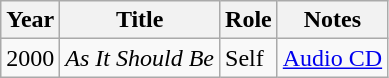<table class="wikitable">
<tr>
<th>Year</th>
<th>Title</th>
<th>Role</th>
<th>Notes</th>
</tr>
<tr>
<td>2000</td>
<td><em>As It Should Be</em></td>
<td>Self</td>
<td><a href='#'>Audio CD</a></td>
</tr>
</table>
